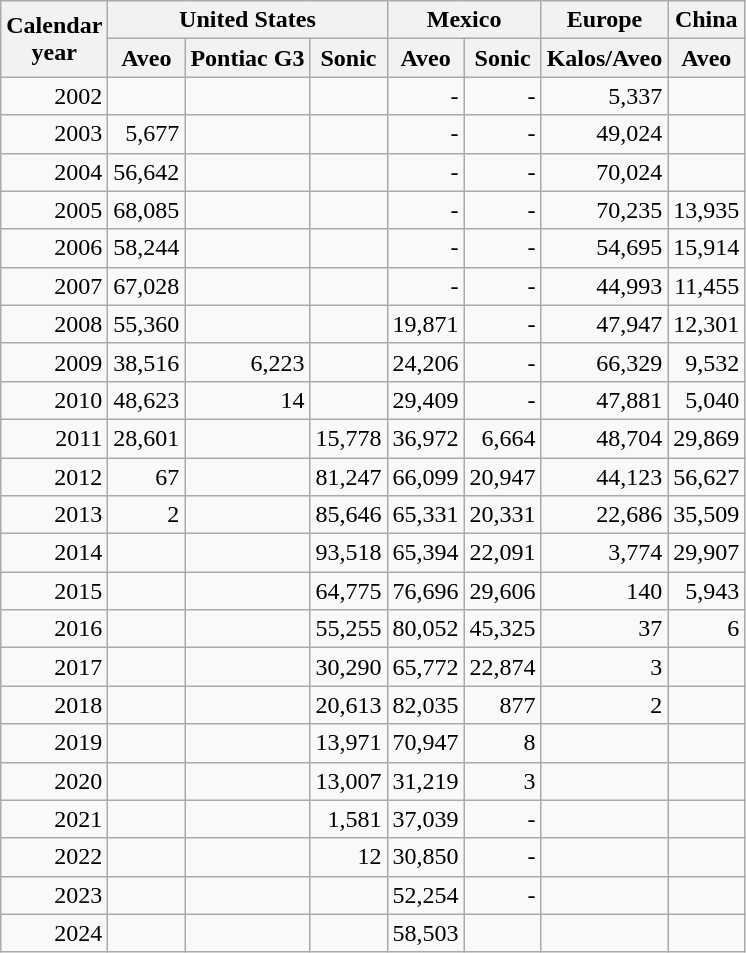<table class="wikitable" style="text-align: right;">
<tr>
<th rowspan="2">Calendar<br>year</th>
<th colspan="3">United States</th>
<th colspan="2">Mexico</th>
<th>Europe</th>
<th>China</th>
</tr>
<tr>
<th>Aveo</th>
<th>Pontiac G3</th>
<th>Sonic</th>
<th>Aveo</th>
<th>Sonic</th>
<th>Kalos/Aveo</th>
<th>Aveo</th>
</tr>
<tr>
<td>2002</td>
<td></td>
<td></td>
<td></td>
<td>-</td>
<td>-</td>
<td>5,337</td>
<td></td>
</tr>
<tr>
<td>2003</td>
<td>5,677</td>
<td></td>
<td></td>
<td>-</td>
<td>-</td>
<td>49,024</td>
<td></td>
</tr>
<tr>
<td>2004</td>
<td>56,642</td>
<td></td>
<td></td>
<td>-</td>
<td>-</td>
<td>70,024</td>
<td></td>
</tr>
<tr>
<td>2005</td>
<td>68,085</td>
<td></td>
<td></td>
<td>-</td>
<td>-</td>
<td>70,235</td>
<td>13,935</td>
</tr>
<tr>
<td>2006</td>
<td>58,244</td>
<td></td>
<td></td>
<td>-</td>
<td>-</td>
<td>54,695</td>
<td>15,914</td>
</tr>
<tr>
<td>2007</td>
<td>67,028</td>
<td></td>
<td></td>
<td>-</td>
<td>-</td>
<td>44,993</td>
<td>11,455</td>
</tr>
<tr>
<td>2008</td>
<td>55,360</td>
<td></td>
<td></td>
<td>19,871</td>
<td>-</td>
<td>47,947</td>
<td>12,301</td>
</tr>
<tr>
<td>2009</td>
<td>38,516</td>
<td>6,223</td>
<td></td>
<td>24,206</td>
<td>-</td>
<td>66,329</td>
<td>9,532</td>
</tr>
<tr>
<td>2010</td>
<td>48,623</td>
<td>14</td>
<td></td>
<td>29,409</td>
<td>-</td>
<td>47,881</td>
<td>5,040</td>
</tr>
<tr>
<td>2011</td>
<td>28,601</td>
<td></td>
<td>15,778</td>
<td>36,972</td>
<td>6,664</td>
<td>48,704</td>
<td>29,869</td>
</tr>
<tr>
<td>2012</td>
<td>67</td>
<td></td>
<td>81,247</td>
<td>66,099</td>
<td>20,947</td>
<td>44,123</td>
<td>56,627</td>
</tr>
<tr>
<td>2013</td>
<td>2</td>
<td></td>
<td>85,646</td>
<td>65,331</td>
<td>20,331</td>
<td>22,686</td>
<td>35,509</td>
</tr>
<tr>
<td>2014</td>
<td></td>
<td></td>
<td>93,518</td>
<td>65,394</td>
<td>22,091</td>
<td>3,774</td>
<td>29,907</td>
</tr>
<tr>
<td>2015</td>
<td></td>
<td></td>
<td>64,775</td>
<td>76,696</td>
<td>29,606</td>
<td>140</td>
<td>5,943</td>
</tr>
<tr>
<td>2016</td>
<td></td>
<td></td>
<td>55,255</td>
<td>80,052</td>
<td>45,325</td>
<td>37</td>
<td>6</td>
</tr>
<tr>
<td>2017</td>
<td></td>
<td></td>
<td>30,290</td>
<td>65,772</td>
<td>22,874</td>
<td>3</td>
<td></td>
</tr>
<tr>
<td>2018</td>
<td></td>
<td></td>
<td>20,613</td>
<td>82,035</td>
<td>877</td>
<td>2</td>
<td></td>
</tr>
<tr>
<td>2019</td>
<td></td>
<td></td>
<td>13,971</td>
<td>70,947</td>
<td>8</td>
<td></td>
<td></td>
</tr>
<tr>
<td>2020</td>
<td></td>
<td></td>
<td>13,007</td>
<td>31,219</td>
<td>3</td>
<td></td>
<td></td>
</tr>
<tr>
<td>2021</td>
<td></td>
<td></td>
<td>1,581</td>
<td>37,039</td>
<td>-</td>
<td></td>
<td></td>
</tr>
<tr>
<td>2022</td>
<td></td>
<td></td>
<td>12</td>
<td>30,850</td>
<td>-</td>
<td></td>
<td></td>
</tr>
<tr>
<td>2023</td>
<td></td>
<td></td>
<td></td>
<td>52,254</td>
<td>-</td>
<td></td>
<td></td>
</tr>
<tr>
<td>2024</td>
<td></td>
<td></td>
<td></td>
<td>58,503</td>
<td></td>
<td></td>
<td></td>
</tr>
</table>
